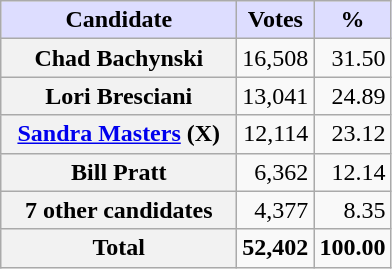<table class="wikitable sortable plainrowheaders">
<tr>
<th scope="col" style="background:#ddf; width:150px;">Candidate</th>
<th scope="col" style="background:#ddf;">Votes</th>
<th scope="col" style="background:#ddf;">%</th>
</tr>
<tr>
<th scope="row">Chad Bachynski</th>
<td align="right">16,508</td>
<td align="right">31.50</td>
</tr>
<tr>
<th scope="row">Lori Bresciani</th>
<td align="right">13,041</td>
<td align="right">24.89</td>
</tr>
<tr>
<th scope="row"><a href='#'>Sandra Masters</a> (X)</th>
<td align="right">12,114</td>
<td align="right">23.12</td>
</tr>
<tr>
<th scope="row">Bill Pratt</th>
<td align="right">6,362</td>
<td align="right">12.14</td>
</tr>
<tr>
<th scope="row">7 other candidates</th>
<td align="right">4,377</td>
<td align="right">8.35</td>
</tr>
<tr>
<th scope="row"><strong>Total</strong></th>
<td align="right"><strong>52,402</strong></td>
<td align="right"><strong>100.00</strong></td>
</tr>
</table>
